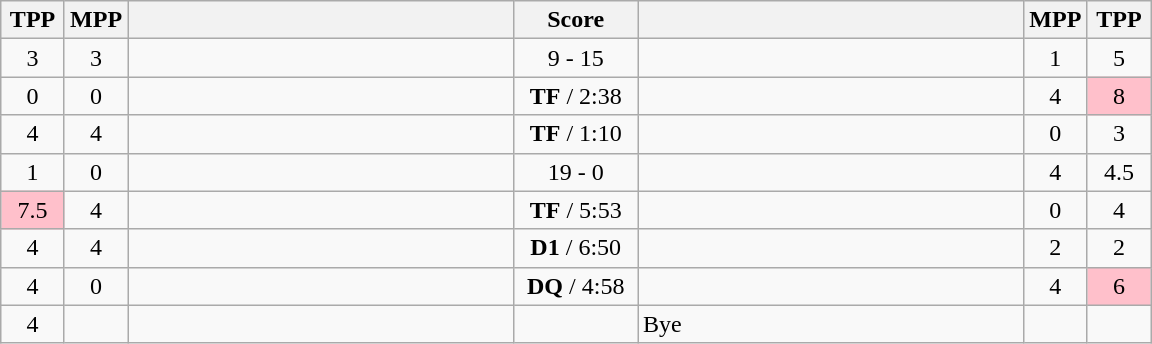<table class="wikitable" style="text-align: center;" |>
<tr>
<th width="35">TPP</th>
<th width="35">MPP</th>
<th width="250"></th>
<th width="75">Score</th>
<th width="250"></th>
<th width="35">MPP</th>
<th width="35">TPP</th>
</tr>
<tr>
<td>3</td>
<td>3</td>
<td style="text-align:left;"></td>
<td>9 - 15</td>
<td style="text-align:left;"><strong></strong></td>
<td>1</td>
<td>5</td>
</tr>
<tr>
<td>0</td>
<td>0</td>
<td style="text-align:left;"><strong></strong></td>
<td><strong>TF</strong> / 2:38</td>
<td style="text-align:left;"></td>
<td>4</td>
<td bgcolor=pink>8</td>
</tr>
<tr>
<td>4</td>
<td>4</td>
<td style="text-align:left;"></td>
<td><strong>TF</strong> / 1:10</td>
<td style="text-align:left;"><strong></strong></td>
<td>0</td>
<td>3</td>
</tr>
<tr>
<td>1</td>
<td>0</td>
<td style="text-align:left;"><strong></strong></td>
<td>19 - 0</td>
<td style="text-align:left;"></td>
<td>4</td>
<td>4.5</td>
</tr>
<tr>
<td bgcolor=pink>7.5</td>
<td>4</td>
<td style="text-align:left;"></td>
<td><strong>TF</strong> / 5:53</td>
<td style="text-align:left;"><strong></strong></td>
<td>0</td>
<td>4</td>
</tr>
<tr>
<td>4</td>
<td>4</td>
<td style="text-align:left;"></td>
<td><strong>D1</strong> / 6:50</td>
<td style="text-align:left;"><strong></strong></td>
<td>2</td>
<td>2</td>
</tr>
<tr>
<td>4</td>
<td>0</td>
<td style="text-align:left;"><strong></strong></td>
<td><strong>DQ</strong> / 4:58</td>
<td style="text-align:left;"></td>
<td>4</td>
<td bgcolor=pink>6</td>
</tr>
<tr>
<td>4</td>
<td></td>
<td style="text-align:left;"><strong></strong></td>
<td></td>
<td style="text-align:left;">Bye</td>
<td></td>
<td></td>
</tr>
</table>
